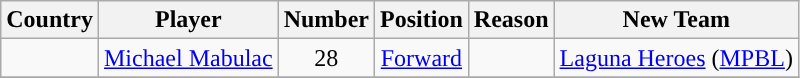<table class="wikitable sortable sortable">
<tr>
<th>Country</th>
<th>Player</th>
<th>Number</th>
<th>Position</th>
<th>Reason</th>
<th>New Team</th>
</tr>
<tr>
<td align=center></td>
<td align=center><a href='#'>Michael Mabulac</a></td>
<td align=center>28</td>
<td align=center><a href='#'>Forward</a></td>
<td></td>
<td align=center><a href='#'>Laguna Heroes</a> (<a href='#'>MPBL</a>)</td>
</tr>
<tr>
</tr>
</table>
